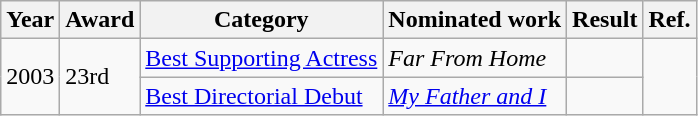<table class="wikitable">
<tr>
<th>Year</th>
<th>Award</th>
<th>Category</th>
<th>Nominated work</th>
<th>Result</th>
<th>Ref.</th>
</tr>
<tr>
<td rowspan=2>2003</td>
<td rowspan=2>23rd</td>
<td><a href='#'>Best Supporting Actress</a></td>
<td><em>Far From Home</em></td>
<td></td>
<td rowspan=2></td>
</tr>
<tr>
<td><a href='#'>Best Directorial Debut</a></td>
<td><em><a href='#'>My Father and I</a></em></td>
<td></td>
</tr>
</table>
